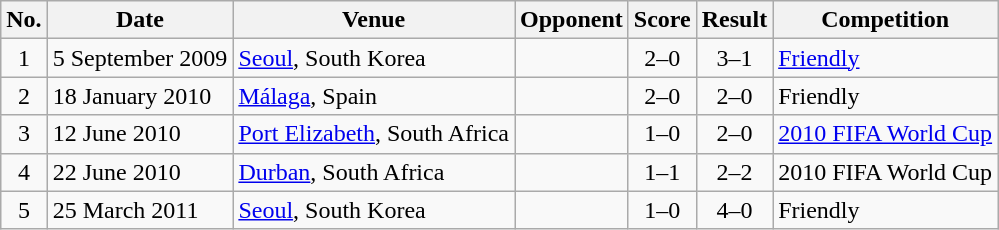<table class="wikitable sortable">
<tr>
<th>No.</th>
<th>Date</th>
<th>Venue</th>
<th>Opponent</th>
<th>Score</th>
<th>Result</th>
<th>Competition</th>
</tr>
<tr>
<td align="center">1</td>
<td>5 September 2009</td>
<td><a href='#'>Seoul</a>, South Korea</td>
<td></td>
<td align="center">2–0</td>
<td align="center">3–1</td>
<td><a href='#'>Friendly</a></td>
</tr>
<tr>
<td align="center">2</td>
<td>18 January 2010</td>
<td><a href='#'>Málaga</a>, Spain</td>
<td></td>
<td align="center">2–0</td>
<td align="center">2–0</td>
<td>Friendly</td>
</tr>
<tr>
<td align="center">3</td>
<td>12 June 2010</td>
<td><a href='#'>Port Elizabeth</a>, South Africa</td>
<td></td>
<td align="center">1–0</td>
<td align="center">2–0</td>
<td><a href='#'>2010 FIFA World Cup</a></td>
</tr>
<tr>
<td align="center">4</td>
<td>22 June 2010</td>
<td><a href='#'>Durban</a>, South Africa</td>
<td></td>
<td align="center">1–1</td>
<td align="center">2–2</td>
<td>2010 FIFA World Cup</td>
</tr>
<tr>
<td align="center">5</td>
<td>25 March 2011</td>
<td><a href='#'>Seoul</a>, South Korea</td>
<td></td>
<td align="center">1–0</td>
<td align="center">4–0</td>
<td>Friendly</td>
</tr>
</table>
